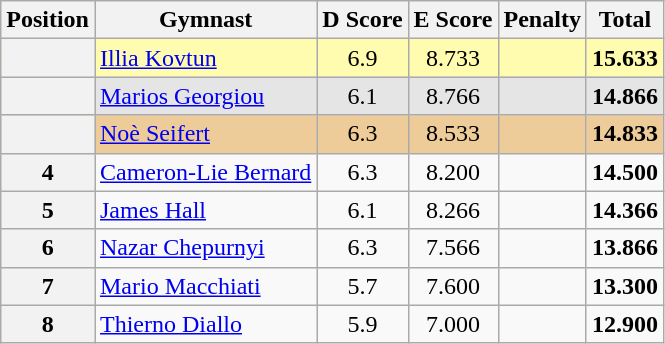<table style="text-align:center;" class="wikitable sortable">
<tr>
<th>Position</th>
<th>Gymnast</th>
<th>D Score</th>
<th>E Score</th>
<th>Penalty</th>
<th>Total</th>
</tr>
<tr style="background:#fffcaf;">
<th scope="row" style="text-align:center"></th>
<td align=left> <a href='#'>Illia Kovtun</a></td>
<td>6.9</td>
<td>8.733</td>
<td></td>
<td><strong>15.633</strong></td>
</tr>
<tr style="background:#e5e5e5;">
<th scope="row" style="text-align:center"></th>
<td align=left> <a href='#'>Marios Georgiou</a></td>
<td>6.1</td>
<td>8.766</td>
<td></td>
<td><strong>14.866</strong></td>
</tr>
<tr style="background:#ec9;">
<th scope="row" style="text-align:center"></th>
<td align=left> <a href='#'>Noè Seifert</a></td>
<td>6.3</td>
<td>8.533</td>
<td></td>
<td><strong>14.833</strong></td>
</tr>
<tr>
<th>4</th>
<td align=left> <a href='#'>Cameron-Lie Bernard</a></td>
<td>6.3</td>
<td>8.200</td>
<td></td>
<td><strong>14.500</strong></td>
</tr>
<tr>
<th>5</th>
<td align=left> <a href='#'>James Hall</a></td>
<td>6.1</td>
<td>8.266</td>
<td></td>
<td><strong>14.366</strong></td>
</tr>
<tr>
<th>6</th>
<td align=left> <a href='#'>Nazar Chepurnyi</a></td>
<td>6.3</td>
<td>7.566</td>
<td></td>
<td><strong>13.866</strong></td>
</tr>
<tr>
<th>7</th>
<td align=left> <a href='#'>Mario Macchiati</a></td>
<td>5.7</td>
<td>7.600</td>
<td></td>
<td><strong>13.300</strong></td>
</tr>
<tr>
<th>8</th>
<td align=left> <a href='#'>Thierno Diallo</a></td>
<td>5.9</td>
<td>7.000</td>
<td></td>
<td><strong>12.900</strong></td>
</tr>
</table>
